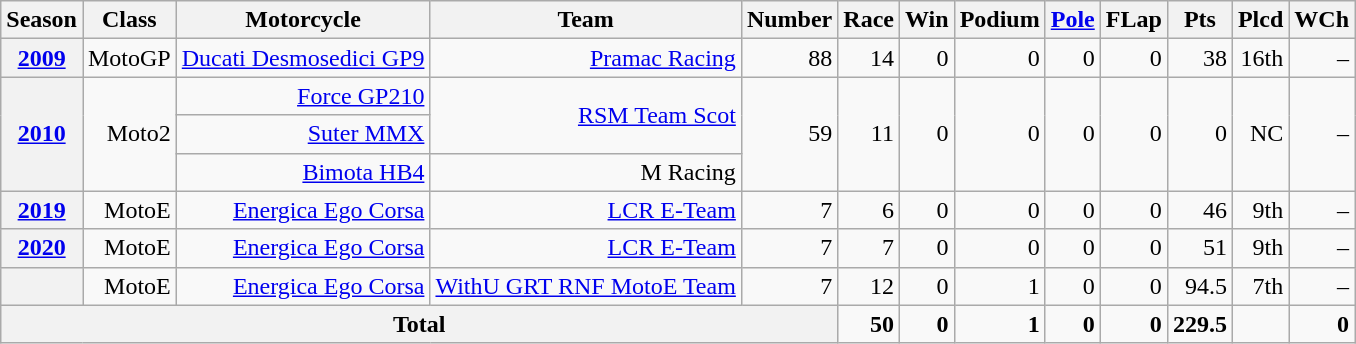<table class="wikitable">
<tr>
<th>Season</th>
<th>Class</th>
<th>Motorcycle</th>
<th>Team</th>
<th>Number</th>
<th>Race</th>
<th>Win</th>
<th>Podium</th>
<th><a href='#'>Pole</a></th>
<th>FLap</th>
<th>Pts</th>
<th>Plcd</th>
<th>WCh</th>
</tr>
<tr align="right">
<th><a href='#'>2009</a></th>
<td>MotoGP</td>
<td><a href='#'>Ducati Desmosedici GP9</a></td>
<td><a href='#'>Pramac Racing</a></td>
<td>88</td>
<td>14</td>
<td>0</td>
<td>0</td>
<td>0</td>
<td>0</td>
<td>38</td>
<td>16th</td>
<td>–</td>
</tr>
<tr align="right">
<th rowspan=3><a href='#'>2010</a></th>
<td rowspan=3>Moto2</td>
<td><a href='#'>Force GP210</a></td>
<td rowspan=2><a href='#'>RSM Team Scot</a></td>
<td rowspan=3>59</td>
<td rowspan=3>11</td>
<td rowspan=3>0</td>
<td rowspan=3>0</td>
<td rowspan=3>0</td>
<td rowspan=3>0</td>
<td rowspan=3>0</td>
<td rowspan=3>NC</td>
<td rowspan=3>–</td>
</tr>
<tr align="right">
<td><a href='#'>Suter MMX</a></td>
</tr>
<tr align="right">
<td><a href='#'>Bimota HB4</a></td>
<td>M Racing</td>
</tr>
<tr align="right">
<th><a href='#'>2019</a></th>
<td>MotoE</td>
<td><a href='#'>Energica Ego Corsa</a></td>
<td><a href='#'>LCR E-Team</a></td>
<td>7</td>
<td>6</td>
<td>0</td>
<td>0</td>
<td>0</td>
<td>0</td>
<td>46</td>
<td>9th</td>
<td>–</td>
</tr>
<tr align="right">
<th><a href='#'>2020</a></th>
<td>MotoE</td>
<td><a href='#'>Energica Ego Corsa</a></td>
<td><a href='#'>LCR E-Team</a></td>
<td>7</td>
<td>7</td>
<td>0</td>
<td>0</td>
<td>0</td>
<td>0</td>
<td>51</td>
<td>9th</td>
<td>–</td>
</tr>
<tr align="right">
<th></th>
<td>MotoE</td>
<td><a href='#'>Energica Ego Corsa</a></td>
<td><a href='#'>WithU GRT RNF MotoE Team</a></td>
<td>7</td>
<td>12</td>
<td>0</td>
<td>1</td>
<td>0</td>
<td>0</td>
<td>94.5</td>
<td>7th</td>
<td>–</td>
</tr>
<tr align="right">
<th colspan=5>Total</th>
<td><strong>50</strong></td>
<td><strong>0</strong></td>
<td><strong>1</strong></td>
<td><strong>0</strong></td>
<td><strong>0</strong></td>
<td><strong>229.5</strong></td>
<td></td>
<td><strong>0</strong></td>
</tr>
</table>
